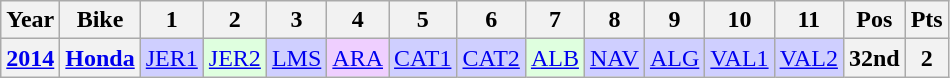<table class="wikitable" style="text-align:center">
<tr>
<th>Year</th>
<th>Bike</th>
<th>1</th>
<th>2</th>
<th>3</th>
<th>4</th>
<th>5</th>
<th>6</th>
<th>7</th>
<th>8</th>
<th>9</th>
<th>10</th>
<th>11</th>
<th>Pos</th>
<th>Pts</th>
</tr>
<tr>
<th><a href='#'>2014</a></th>
<th><a href='#'>Honda</a></th>
<td style="background:#cfcfff;"><a href='#'>JER1</a><br></td>
<td style="background:#dfffdf;"><a href='#'>JER2</a><br></td>
<td style="background:#cfcfff;"><a href='#'>LMS</a><br></td>
<td style="background:#efcfff;"><a href='#'>ARA</a><br></td>
<td style="background:#cfcfff;"><a href='#'>CAT1</a><br></td>
<td style="background:#cfcfff;"><a href='#'>CAT2</a><br></td>
<td style="background:#dfffdf;"><a href='#'>ALB</a><br></td>
<td style="background:#cfcfff;"><a href='#'>NAV</a><br></td>
<td style="background:#cfcfff;"><a href='#'>ALG</a><br></td>
<td style="background:#cfcfff;"><a href='#'>VAL1</a><br></td>
<td style="background:#cfcfff;"><a href='#'>VAL2</a><br></td>
<th style="background:#;">32nd</th>
<th style="background:#;">2</th>
</tr>
</table>
